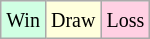<table class="wikitable">
<tr>
<td style="background-color: #d0ffe3;"><small>Win</small></td>
<td style="background-color: #ffffdd;"><small>Draw</small></td>
<td style="background-color: #ffd0e3;"><small>Loss</small></td>
</tr>
</table>
